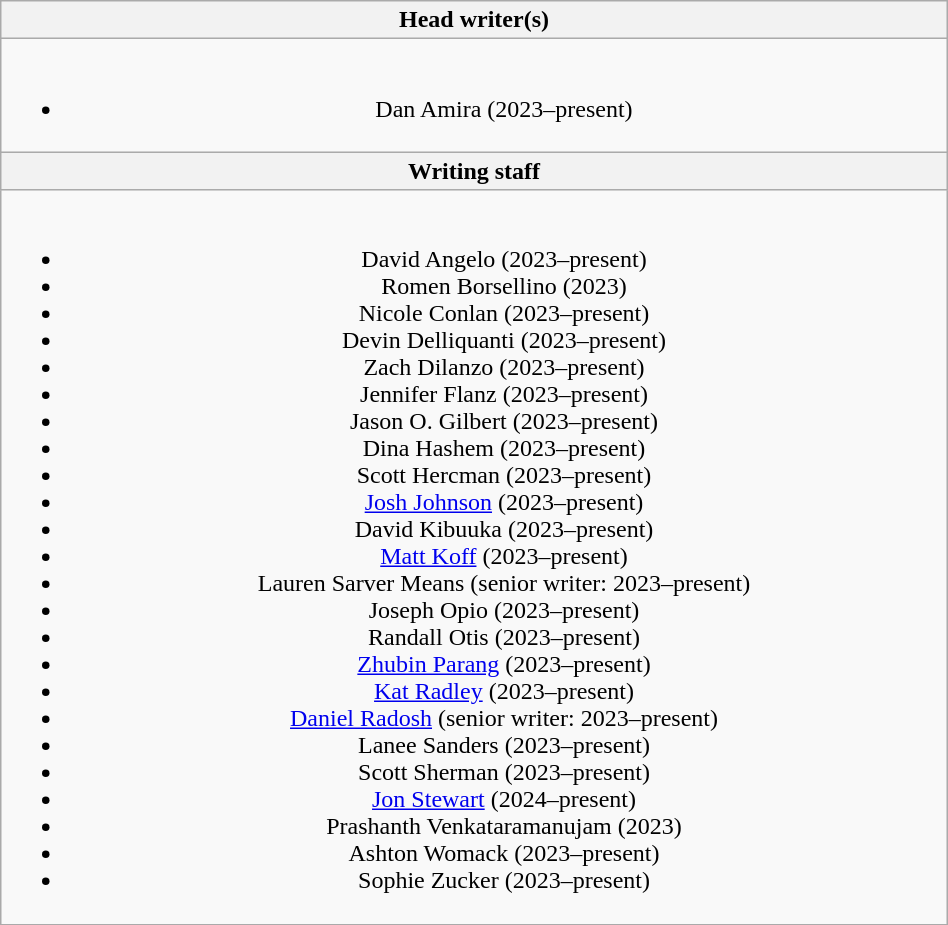<table class="wikitable plainrowheaders"  style="text-align:center; width:50%;">
<tr>
<th><strong>Head writer(s)</strong></th>
</tr>
<tr>
<td><br><ul><li>Dan Amira (2023–present)</li></ul></td>
</tr>
<tr>
<th><strong>Writing staff</strong></th>
</tr>
<tr>
<td><br><ul><li>David Angelo (2023–present)</li><li>Romen Borsellino (2023)</li><li>Nicole Conlan (2023–present)</li><li>Devin Delliquanti (2023–present)</li><li>Zach Dilanzo (2023–present)</li><li>Jennifer Flanz (2023–present)</li><li>Jason O. Gilbert (2023–present)</li><li>Dina Hashem (2023–present)</li><li>Scott Hercman (2023–present)</li><li><a href='#'>Josh Johnson</a> (2023–present)</li><li>David Kibuuka (2023–present)</li><li><a href='#'>Matt Koff</a> (2023–present)</li><li>Lauren Sarver Means (senior writer: 2023–present)</li><li>Joseph Opio (2023–present)</li><li>Randall Otis (2023–present)</li><li><a href='#'>Zhubin Parang</a> (2023–present)</li><li><a href='#'>Kat Radley</a> (2023–present)</li><li><a href='#'>Daniel Radosh</a> (senior writer: 2023–present)</li><li>Lanee Sanders (2023–present)</li><li>Scott Sherman (2023–present)</li><li><a href='#'>Jon Stewart</a> (2024–present)</li><li>Prashanth Venkataramanujam (2023)</li><li>Ashton Womack (2023–present)</li><li>Sophie Zucker (2023–present)</li></ul></td>
</tr>
</table>
